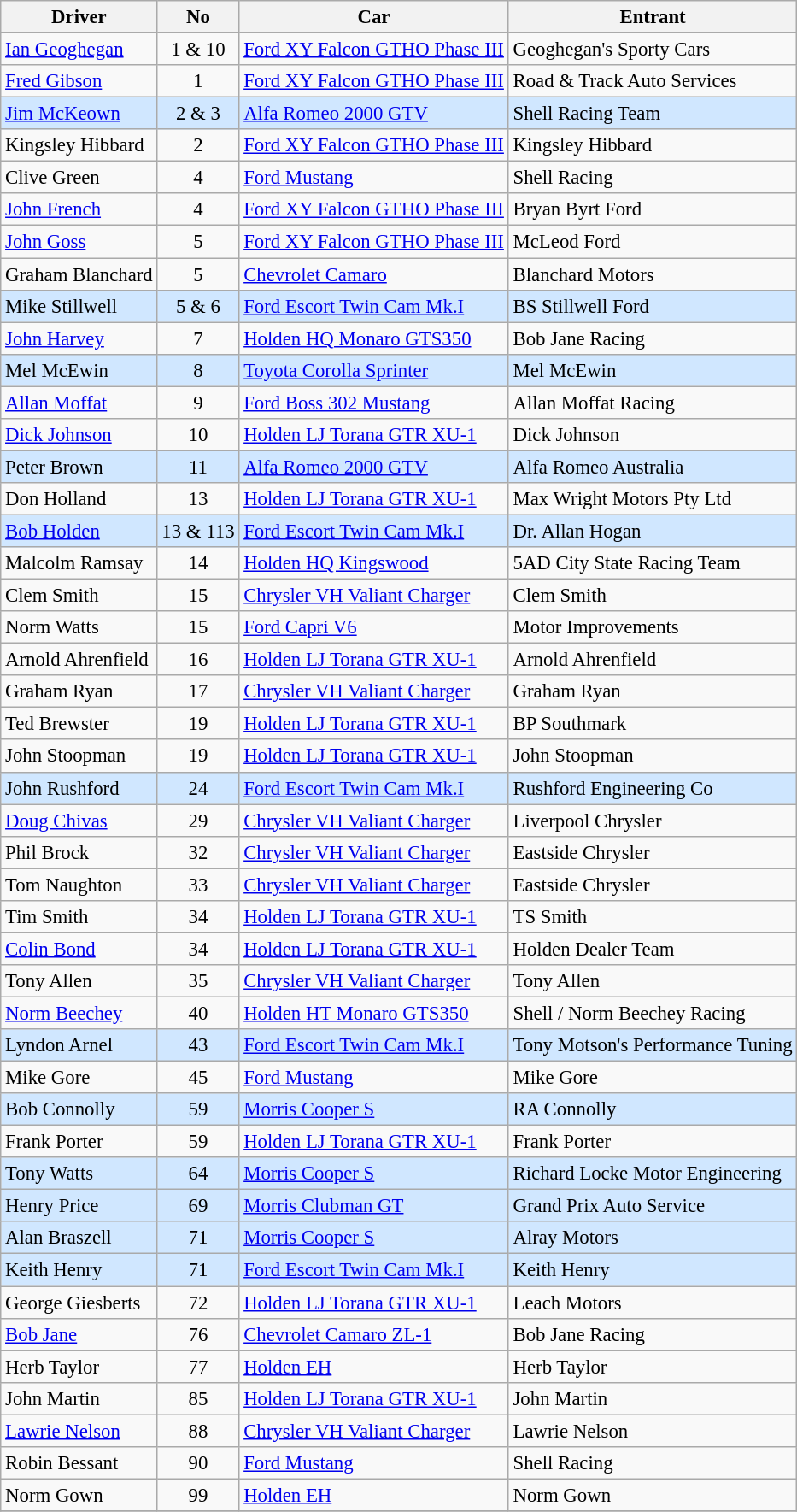<table class="wikitable" style="font-size: 95%;">
<tr>
<th>Driver</th>
<th>No</th>
<th>Car</th>
<th>Entrant</th>
</tr>
<tr>
<td> <a href='#'>Ian Geoghegan</a></td>
<td align="center">1 & 10</td>
<td><a href='#'>Ford XY Falcon GTHO Phase III</a></td>
<td>Geoghegan's Sporty Cars</td>
</tr>
<tr>
<td> <a href='#'>Fred Gibson</a></td>
<td align="center">1</td>
<td><a href='#'>Ford XY Falcon GTHO Phase III</a></td>
<td>Road & Track Auto Services</td>
</tr>
<tr>
<td style="background:#D0E7FF;"> <a href='#'>Jim McKeown</a></td>
<td style="background:#D0E7FF;" align="center">2 & 3</td>
<td style="background:#D0E7FF;"><a href='#'>Alfa Romeo 2000 GTV</a></td>
<td style="background:#D0E7FF;">Shell Racing Team</td>
</tr>
<tr>
<td> Kingsley Hibbard</td>
<td align="center">2</td>
<td><a href='#'>Ford XY Falcon GTHO Phase III</a></td>
<td>Kingsley Hibbard</td>
</tr>
<tr>
<td> Clive Green</td>
<td align="center">4</td>
<td><a href='#'>Ford Mustang</a></td>
<td>Shell Racing</td>
</tr>
<tr>
<td> <a href='#'>John French</a></td>
<td align="center">4</td>
<td><a href='#'>Ford XY Falcon GTHO Phase III</a></td>
<td>Bryan Byrt Ford</td>
</tr>
<tr>
<td> <a href='#'>John Goss</a></td>
<td align="center">5</td>
<td><a href='#'>Ford XY Falcon GTHO Phase III</a></td>
<td>McLeod Ford</td>
</tr>
<tr>
<td> Graham Blanchard</td>
<td align="center">5</td>
<td><a href='#'>Chevrolet Camaro</a></td>
<td>Blanchard Motors</td>
</tr>
<tr>
<td style="background:#D0E7FF;"> Mike Stillwell</td>
<td style="background:#D0E7FF;" align="center">5 & 6</td>
<td style="background:#D0E7FF;"><a href='#'>Ford Escort Twin Cam Mk.I</a></td>
<td style="background:#D0E7FF;">BS Stillwell Ford</td>
</tr>
<tr>
<td> <a href='#'>John Harvey</a></td>
<td align="center">7</td>
<td><a href='#'>Holden HQ Monaro GTS350</a></td>
<td>Bob Jane Racing</td>
</tr>
<tr>
<td style="background:#D0E7FF;"> Mel McEwin</td>
<td style="background:#D0E7FF;" align="center">8</td>
<td style="background:#D0E7FF;"><a href='#'>Toyota Corolla Sprinter</a></td>
<td style="background:#D0E7FF;">Mel McEwin</td>
</tr>
<tr>
<td> <a href='#'>Allan Moffat</a></td>
<td align="center">9</td>
<td><a href='#'>Ford Boss 302 Mustang</a></td>
<td>Allan Moffat Racing</td>
</tr>
<tr>
<td> <a href='#'>Dick Johnson</a></td>
<td align="center">10</td>
<td><a href='#'>Holden LJ Torana GTR XU-1</a></td>
<td>Dick Johnson</td>
</tr>
<tr>
<td style="background:#D0E7FF;"> Peter Brown</td>
<td style="background:#D0E7FF;" align="center">11</td>
<td style="background:#D0E7FF;"><a href='#'>Alfa Romeo 2000 GTV</a></td>
<td style="background:#D0E7FF;">Alfa Romeo Australia</td>
</tr>
<tr>
<td> Don Holland</td>
<td align="center">13</td>
<td><a href='#'>Holden LJ Torana GTR XU-1</a></td>
<td>Max Wright Motors Pty Ltd</td>
</tr>
<tr>
<td style="background:#D0E7FF;"> <a href='#'>Bob Holden</a></td>
<td style="background:#D0E7FF;" align="center">13 & 113</td>
<td style="background:#D0E7FF;"><a href='#'>Ford Escort Twin Cam Mk.I</a></td>
<td style="background:#D0E7FF;">Dr. Allan Hogan</td>
</tr>
<tr>
<td> Malcolm Ramsay</td>
<td align="center">14</td>
<td><a href='#'>Holden HQ Kingswood</a></td>
<td>5AD City State Racing Team</td>
</tr>
<tr>
<td> Clem Smith</td>
<td align="center">15</td>
<td><a href='#'>Chrysler VH Valiant Charger</a></td>
<td>Clem Smith</td>
</tr>
<tr>
<td> Norm Watts</td>
<td align="center">15</td>
<td><a href='#'>Ford Capri V6</a></td>
<td>Motor Improvements</td>
</tr>
<tr>
<td> Arnold Ahrenfield</td>
<td align="center">16</td>
<td><a href='#'>Holden LJ Torana GTR XU-1</a></td>
<td>Arnold Ahrenfield</td>
</tr>
<tr>
<td> Graham Ryan</td>
<td align="center">17</td>
<td><a href='#'>Chrysler VH Valiant Charger</a></td>
<td>Graham Ryan</td>
</tr>
<tr>
<td> Ted Brewster</td>
<td align="center">19</td>
<td><a href='#'>Holden LJ Torana GTR XU-1</a></td>
<td>BP Southmark</td>
</tr>
<tr>
<td> John Stoopman</td>
<td align="center">19</td>
<td><a href='#'>Holden LJ Torana GTR XU-1</a></td>
<td>John Stoopman</td>
</tr>
<tr>
<td style="background:#D0E7FF;"> John Rushford</td>
<td style="background:#D0E7FF;" align="center">24</td>
<td style="background:#D0E7FF;"><a href='#'>Ford Escort Twin Cam Mk.I</a></td>
<td style="background:#D0E7FF;">Rushford Engineering Co</td>
</tr>
<tr>
<td> <a href='#'>Doug Chivas</a></td>
<td align="center">29</td>
<td><a href='#'>Chrysler VH Valiant Charger</a></td>
<td>Liverpool Chrysler</td>
</tr>
<tr>
<td> Phil Brock</td>
<td align="center">32</td>
<td><a href='#'>Chrysler VH Valiant Charger</a></td>
<td>Eastside Chrysler</td>
</tr>
<tr>
<td> Tom Naughton</td>
<td align="center">33</td>
<td><a href='#'>Chrysler VH Valiant Charger</a></td>
<td>Eastside Chrysler</td>
</tr>
<tr>
<td> Tim Smith</td>
<td align="center">34</td>
<td><a href='#'>Holden LJ Torana GTR XU-1</a></td>
<td>TS Smith</td>
</tr>
<tr>
<td> <a href='#'>Colin Bond</a></td>
<td align="center">34</td>
<td><a href='#'>Holden LJ Torana GTR XU-1</a></td>
<td>Holden Dealer Team</td>
</tr>
<tr>
<td> Tony Allen</td>
<td align="center">35</td>
<td><a href='#'>Chrysler VH Valiant Charger</a></td>
<td>Tony Allen</td>
</tr>
<tr>
<td> <a href='#'>Norm Beechey</a></td>
<td align="center">40</td>
<td><a href='#'>Holden HT Monaro GTS350</a></td>
<td>Shell / Norm Beechey Racing</td>
</tr>
<tr>
<td style="background:#D0E7FF;"> Lyndon Arnel</td>
<td style="background:#D0E7FF;" align="center">43</td>
<td style="background:#D0E7FF;"><a href='#'>Ford Escort Twin Cam Mk.I</a></td>
<td style="background:#D0E7FF;">Tony Motson's Performance Tuning</td>
</tr>
<tr>
<td> Mike Gore</td>
<td align="center">45</td>
<td><a href='#'>Ford Mustang</a></td>
<td>Mike Gore</td>
</tr>
<tr>
<td style="background:#D0E7FF;"> Bob Connolly</td>
<td style="background:#D0E7FF;" align="center">59</td>
<td style="background:#D0E7FF;"><a href='#'>Morris Cooper S</a></td>
<td style="background:#D0E7FF;">RA Connolly</td>
</tr>
<tr>
<td> Frank Porter</td>
<td align="center">59</td>
<td><a href='#'>Holden LJ Torana GTR XU-1</a></td>
<td>Frank Porter</td>
</tr>
<tr>
<td style="background:#D0E7FF;"> Tony Watts</td>
<td style="background:#D0E7FF;" align="center">64</td>
<td style="background:#D0E7FF;"><a href='#'>Morris Cooper S</a></td>
<td style="background:#D0E7FF;">Richard Locke Motor Engineering</td>
</tr>
<tr>
<td style="background:#D0E7FF;"> Henry Price</td>
<td style="background:#D0E7FF;" align="center">69</td>
<td style="background:#D0E7FF;"><a href='#'>Morris Clubman GT</a></td>
<td style="background:#D0E7FF;">Grand Prix Auto Service</td>
</tr>
<tr>
<td style="background:#D0E7FF;"> Alan Braszell</td>
<td style="background:#D0E7FF;" align="center">71</td>
<td style="background:#D0E7FF;"><a href='#'>Morris Cooper S</a></td>
<td style="background:#D0E7FF;">Alray Motors</td>
</tr>
<tr>
<td style="background:#D0E7FF;"> Keith Henry</td>
<td style="background:#D0E7FF;" align="center">71</td>
<td style="background:#D0E7FF;"><a href='#'>Ford Escort Twin Cam Mk.I</a></td>
<td style="background:#D0E7FF;">Keith Henry</td>
</tr>
<tr>
<td> George Giesberts</td>
<td align="center">72</td>
<td><a href='#'>Holden LJ Torana GTR XU-1</a></td>
<td>Leach Motors</td>
</tr>
<tr>
<td> <a href='#'>Bob Jane</a></td>
<td align="center">76</td>
<td><a href='#'>Chevrolet Camaro ZL-1</a></td>
<td>Bob Jane Racing</td>
</tr>
<tr>
<td> Herb Taylor</td>
<td align="center">77</td>
<td><a href='#'>Holden EH</a></td>
<td>Herb Taylor</td>
</tr>
<tr>
<td> John Martin</td>
<td align="center">85</td>
<td><a href='#'>Holden LJ Torana GTR XU-1</a></td>
<td>John Martin</td>
</tr>
<tr>
<td> <a href='#'>Lawrie Nelson</a></td>
<td align="center">88</td>
<td><a href='#'>Chrysler VH Valiant Charger</a></td>
<td>Lawrie Nelson</td>
</tr>
<tr>
<td> Robin Bessant</td>
<td align="center">90</td>
<td><a href='#'>Ford Mustang</a></td>
<td>Shell Racing</td>
</tr>
<tr>
<td>  Norm Gown</td>
<td align="center">99</td>
<td><a href='#'>Holden EH</a></td>
<td>Norm Gown</td>
</tr>
<tr>
</tr>
</table>
